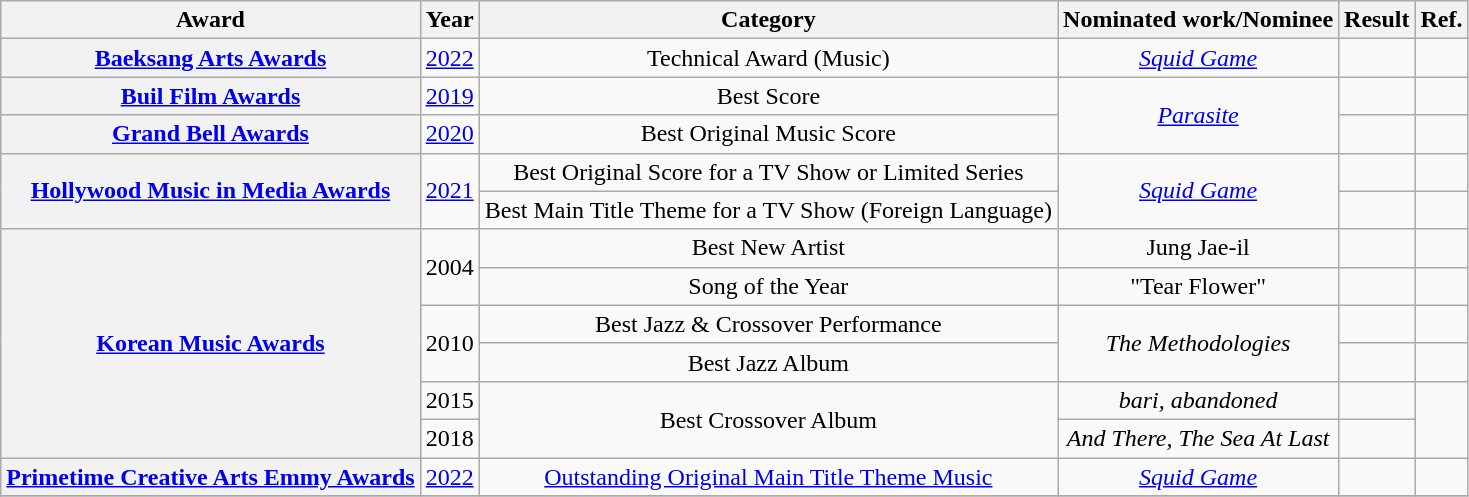<table class="wikitable sortable plainrowheaders" style="text-align:center;">
<tr>
<th>Award</th>
<th>Year</th>
<th>Category</th>
<th>Nominated work/Nominee</th>
<th>Result</th>
<th>Ref.</th>
</tr>
<tr>
<th scope=row><a href='#'>Baeksang Arts Awards</a></th>
<td><a href='#'>2022</a></td>
<td>Technical Award (Music)</td>
<td><em><a href='#'>Squid Game</a></em></td>
<td></td>
<td></td>
</tr>
<tr>
<th scope=row><a href='#'>Buil Film Awards</a></th>
<td><a href='#'>2019</a></td>
<td>Best Score</td>
<td rowspan="2"><em><a href='#'>Parasite</a></em></td>
<td></td>
<td></td>
</tr>
<tr>
<th scope=row><a href='#'>Grand Bell Awards</a></th>
<td><a href='#'>2020</a></td>
<td>Best Original Music Score</td>
<td></td>
<td></td>
</tr>
<tr>
<th scope=row rowspan="2"><a href='#'>Hollywood Music in Media Awards</a></th>
<td rowspan="2"><a href='#'>2021</a></td>
<td>Best Original Score for a TV Show or Limited Series</td>
<td rowspan="2"><em><a href='#'>Squid Game</a></em></td>
<td></td>
<td></td>
</tr>
<tr>
<td>Best Main Title Theme for a TV Show (Foreign Language)</td>
<td></td>
<td></td>
</tr>
<tr>
<th scope=row rowspan="6"><a href='#'>Korean Music Awards</a></th>
<td rowspan="2">2004</td>
<td>Best New Artist</td>
<td>Jung Jae-il</td>
<td></td>
<td></td>
</tr>
<tr>
<td>Song of the Year</td>
<td>"Tear Flower"</td>
<td></td>
<td></td>
</tr>
<tr>
<td rowspan="2">2010</td>
<td>Best Jazz & Crossover Performance</td>
<td rowspan="2"><em>The Methodologies</em><br></td>
<td></td>
<td></td>
</tr>
<tr>
<td>Best Jazz Album</td>
<td></td>
<td></td>
</tr>
<tr>
<td>2015</td>
<td rowspan="2">Best Crossover Album</td>
<td><em>bari, abandoned</em><br></td>
<td></td>
<td rowspan="2"></td>
</tr>
<tr>
<td>2018</td>
<td><em>And There, The Sea At Last</em><br></td>
<td></td>
</tr>
<tr>
<th scope=row><a href='#'>Primetime Creative Arts Emmy Awards</a></th>
<td><a href='#'>2022</a></td>
<td><a href='#'>Outstanding Original Main Title Theme Music</a></td>
<td><em><a href='#'>Squid Game</a></em></td>
<td></td>
<td></td>
</tr>
<tr>
</tr>
</table>
